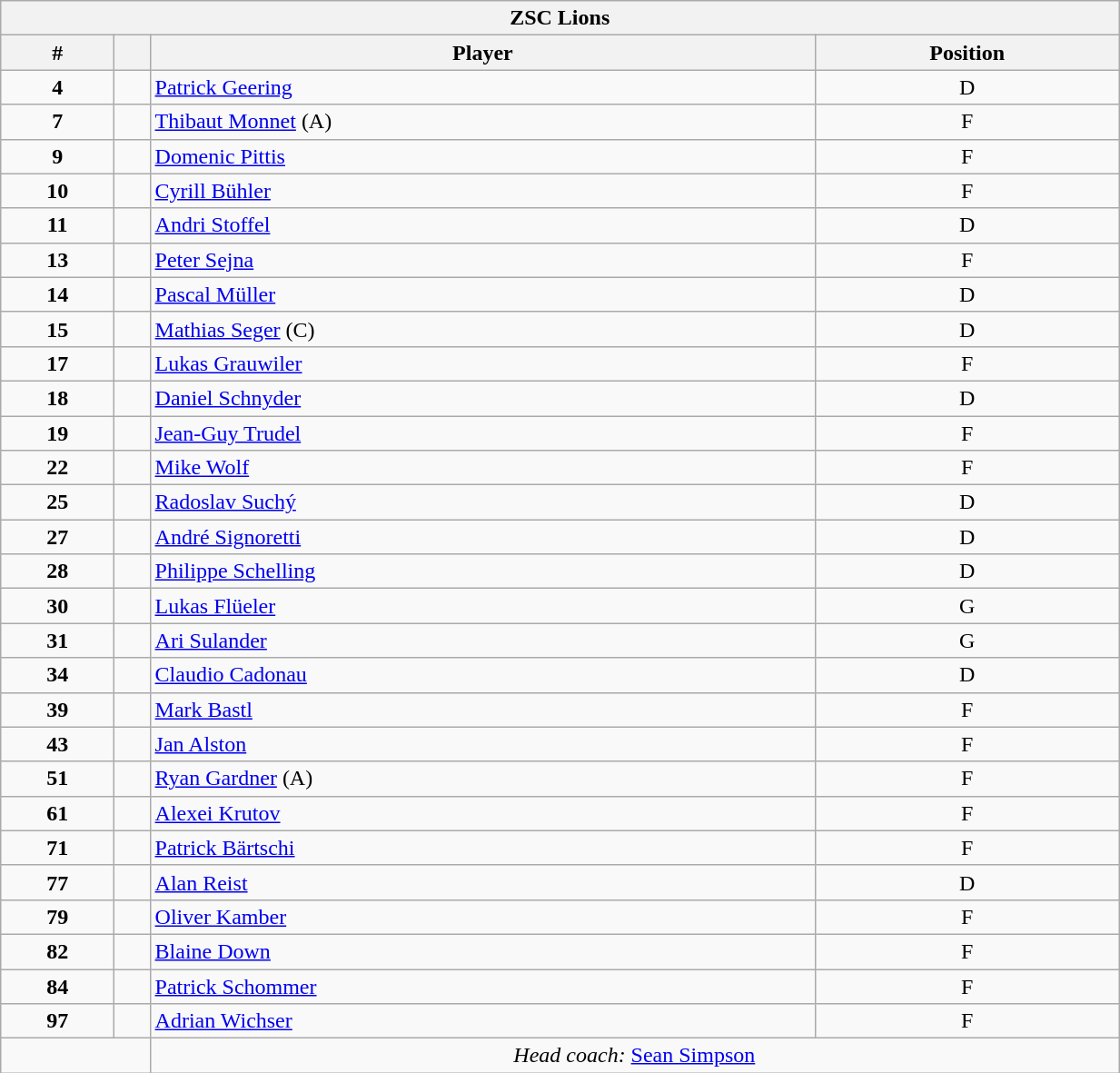<table width="65%" class="wikitable" style="text-align:center">
<tr>
<th colspan=4>ZSC Lions</th>
</tr>
<tr>
<th>#</th>
<th></th>
<th>Player</th>
<th>Position</th>
</tr>
<tr>
<td><strong>4</strong></td>
<td align=center></td>
<td align=left><a href='#'>Patrick Geering</a></td>
<td>D</td>
</tr>
<tr>
<td><strong>7</strong></td>
<td align=center></td>
<td align=left><a href='#'>Thibaut Monnet</a> (A)</td>
<td>F</td>
</tr>
<tr>
<td><strong>9</strong></td>
<td align=center></td>
<td align=left><a href='#'>Domenic Pittis</a></td>
<td>F</td>
</tr>
<tr>
<td><strong>10</strong></td>
<td align=center></td>
<td align=left><a href='#'>Cyrill Bühler</a></td>
<td>F</td>
</tr>
<tr>
<td><strong>11</strong></td>
<td align=center></td>
<td align=left><a href='#'>Andri Stoffel</a></td>
<td>D</td>
</tr>
<tr>
<td><strong>13</strong></td>
<td align=center></td>
<td align=left><a href='#'>Peter Sejna</a></td>
<td>F</td>
</tr>
<tr>
<td><strong>14</strong></td>
<td align=center></td>
<td align=left><a href='#'>Pascal Müller</a></td>
<td>D</td>
</tr>
<tr>
<td><strong>15</strong></td>
<td align=center></td>
<td align=left><a href='#'>Mathias Seger</a> (C)</td>
<td>D</td>
</tr>
<tr>
<td><strong>17</strong></td>
<td align=center></td>
<td align=left><a href='#'>Lukas Grauwiler</a></td>
<td>F</td>
</tr>
<tr>
<td><strong>18</strong></td>
<td align=center></td>
<td align=left><a href='#'>Daniel Schnyder</a></td>
<td>D</td>
</tr>
<tr>
<td><strong>19</strong></td>
<td align=center></td>
<td align=left><a href='#'>Jean-Guy Trudel</a></td>
<td>F</td>
</tr>
<tr>
<td><strong>22</strong></td>
<td align=center></td>
<td align=left><a href='#'>Mike Wolf</a></td>
<td>F</td>
</tr>
<tr>
<td><strong>25</strong></td>
<td align=center></td>
<td align=left><a href='#'>Radoslav Suchý</a></td>
<td>D</td>
</tr>
<tr>
<td><strong>27</strong></td>
<td align=center></td>
<td align=left><a href='#'>André Signoretti</a></td>
<td>D</td>
</tr>
<tr>
<td><strong>28</strong></td>
<td align=center></td>
<td align=left><a href='#'>Philippe Schelling</a></td>
<td>D</td>
</tr>
<tr>
<td><strong>30</strong></td>
<td align=center></td>
<td align=left><a href='#'>Lukas Flüeler</a> </td>
<td>G</td>
</tr>
<tr>
<td><strong>31</strong></td>
<td align=center></td>
<td align=left><a href='#'>Ari Sulander</a></td>
<td>G</td>
</tr>
<tr>
<td><strong>34</strong></td>
<td align=center></td>
<td align=left><a href='#'>Claudio Cadonau</a></td>
<td>D</td>
</tr>
<tr>
<td><strong>39</strong></td>
<td align=center></td>
<td align=left><a href='#'>Mark Bastl</a></td>
<td>F</td>
</tr>
<tr>
<td><strong>43</strong></td>
<td align=center></td>
<td align=left><a href='#'>Jan Alston</a></td>
<td>F</td>
</tr>
<tr>
<td><strong>51</strong></td>
<td align=center></td>
<td align=left><a href='#'>Ryan Gardner</a> (A)</td>
<td>F</td>
</tr>
<tr>
<td><strong>61</strong></td>
<td align=center></td>
<td align=left><a href='#'>Alexei Krutov</a></td>
<td>F</td>
</tr>
<tr>
<td><strong>71</strong></td>
<td align=center></td>
<td align=left><a href='#'>Patrick Bärtschi</a></td>
<td>F</td>
</tr>
<tr>
<td><strong>77</strong></td>
<td align=center></td>
<td align=left><a href='#'>Alan Reist</a></td>
<td>D</td>
</tr>
<tr>
<td><strong>79</strong></td>
<td align=center></td>
<td align=left><a href='#'>Oliver Kamber</a></td>
<td>F</td>
</tr>
<tr>
<td><strong>82</strong></td>
<td align=center></td>
<td align=left><a href='#'>Blaine Down</a></td>
<td>F</td>
</tr>
<tr>
<td><strong>84</strong></td>
<td align=center></td>
<td align=left><a href='#'>Patrick Schommer</a></td>
<td>F</td>
</tr>
<tr>
<td><strong>97</strong></td>
<td align=center></td>
<td align=left><a href='#'>Adrian Wichser</a></td>
<td>F</td>
</tr>
<tr>
<td colspan=2 align=right></td>
<td colspan=3><em>Head coach:</em> <a href='#'>Sean Simpson</a></td>
</tr>
</table>
